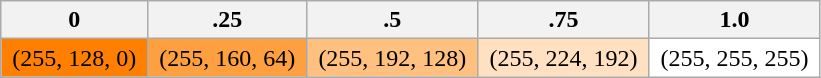<table class="wikitable">
<tr>
<th>0</th>
<th>.25</th>
<th>.5</th>
<th>.75</th>
<th>1.0</th>
</tr>
<tr>
<td style="background: #ff8000;"> (255, 128, 0) </td>
<td style="background: #ffa040;"> (255, 160, 64) </td>
<td style="background: #ffc080;"> (255, 192, 128) </td>
<td style="background: #ffe0c0;"> (255, 224, 192) </td>
<td style="background: #ffffff;"> (255, 255, 255) </td>
</tr>
</table>
